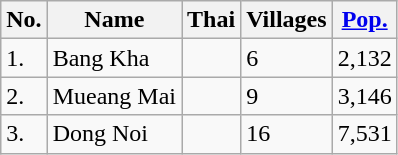<table class="wikitable sortable">
<tr>
<th>No.</th>
<th>Name</th>
<th>Thai</th>
<th>Villages</th>
<th><a href='#'>Pop.</a></th>
</tr>
<tr>
<td>1.</td>
<td>Bang Kha</td>
<td></td>
<td>6</td>
<td>2,132</td>
</tr>
<tr>
<td>2.</td>
<td>Mueang Mai</td>
<td></td>
<td>9</td>
<td>3,146</td>
</tr>
<tr>
<td>3.</td>
<td>Dong Noi</td>
<td></td>
<td>16</td>
<td>7,531</td>
</tr>
</table>
